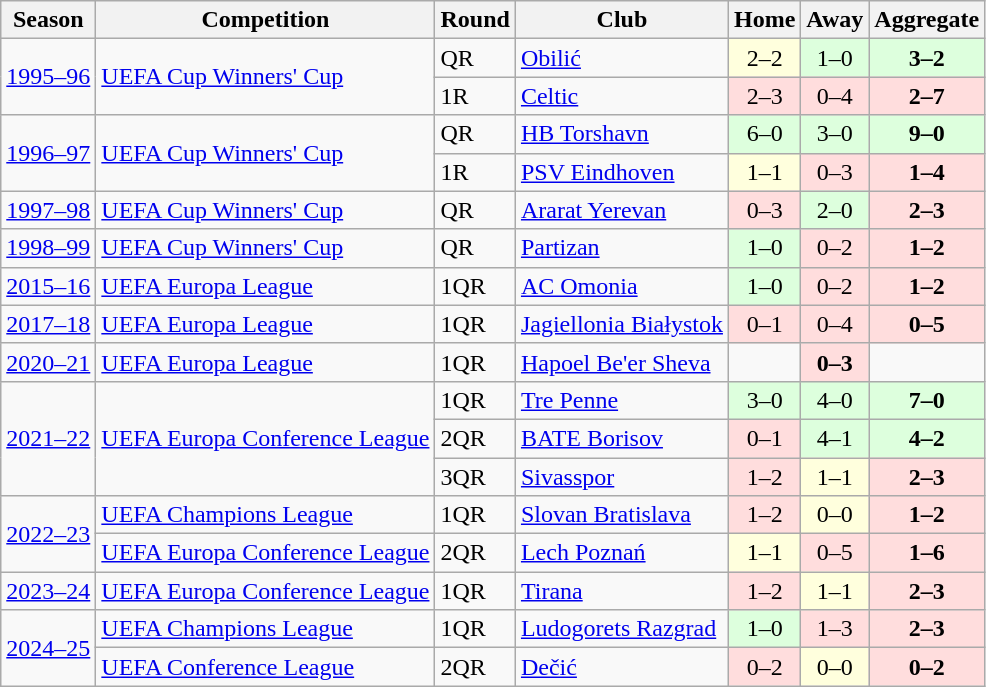<table class="wikitable">
<tr>
<th>Season</th>
<th>Competition</th>
<th>Round</th>
<th>Club</th>
<th>Home</th>
<th>Away</th>
<th>Aggregate</th>
</tr>
<tr>
<td rowspan="2"><a href='#'>1995–96</a></td>
<td rowspan="2"><a href='#'>UEFA Cup Winners' Cup</a></td>
<td>QR</td>
<td> <a href='#'>Obilić</a></td>
<td bgcolor="#ffffdd" style="text-align:center;">2–2</td>
<td bgcolor="#ddffdd" style="text-align:center;">1–0</td>
<td bgcolor="#ddffdd" style="text-align:center;"><strong>3–2</strong></td>
</tr>
<tr>
<td>1R</td>
<td> <a href='#'>Celtic</a></td>
<td bgcolor="#ffdddd" style="text-align:center;">2–3</td>
<td bgcolor="#ffdddd" style="text-align:center;">0–4</td>
<td bgcolor="#ffdddd" style="text-align:center;"><strong>2–7</strong></td>
</tr>
<tr>
<td rowspan="2"><a href='#'>1996–97</a></td>
<td rowspan="2"><a href='#'>UEFA Cup Winners' Cup</a></td>
<td>QR</td>
<td> <a href='#'>HB Torshavn</a></td>
<td bgcolor="#ddffdd" style="text-align:center;">6–0</td>
<td bgcolor="#ddffdd" style="text-align:center;">3–0</td>
<td bgcolor="#ddffdd" style="text-align:center;"><strong>9–0</strong></td>
</tr>
<tr>
<td>1R</td>
<td> <a href='#'>PSV Eindhoven</a></td>
<td bgcolor="#ffffdd" style="text-align:center;">1–1</td>
<td bgcolor="#ffdddd" style="text-align:center;">0–3</td>
<td bgcolor="#ffdddd" style="text-align:center;"><strong>1–4</strong></td>
</tr>
<tr>
<td><a href='#'>1997–98</a></td>
<td><a href='#'>UEFA Cup Winners' Cup</a></td>
<td>QR</td>
<td> <a href='#'>Ararat Yerevan</a></td>
<td bgcolor="#ffdddd" style="text-align:center;">0–3</td>
<td bgcolor="#ddffdd" style="text-align:center;">2–0</td>
<td bgcolor="#ffdddd" style="text-align:center;"><strong>2–3</strong></td>
</tr>
<tr>
<td><a href='#'>1998–99</a></td>
<td><a href='#'>UEFA Cup Winners' Cup</a></td>
<td>QR</td>
<td> <a href='#'>Partizan</a></td>
<td bgcolor="#ddffdd" style="text-align:center;">1–0</td>
<td bgcolor="#ffdddd" style="text-align:center;">0–2</td>
<td bgcolor="#ffdddd" style="text-align:center;"><strong>1–2</strong></td>
</tr>
<tr>
<td><a href='#'>2015–16</a></td>
<td><a href='#'>UEFA Europa League</a></td>
<td>1QR</td>
<td> <a href='#'>AC Omonia</a></td>
<td bgcolor="#ddffdd" style="text-align:center;">1–0</td>
<td bgcolor="#ffdddd" style="text-align:center;">0–2</td>
<td bgcolor="#ffdddd" style="text-align:center;"><strong>1–2</strong></td>
</tr>
<tr>
<td><a href='#'>2017–18</a></td>
<td><a href='#'>UEFA Europa League</a></td>
<td>1QR</td>
<td> <a href='#'>Jagiellonia Białystok</a></td>
<td bgcolor="#ffdddd" style="text-align:center;">0–1</td>
<td bgcolor="#ffdddd" style="text-align:center;">0–4</td>
<td bgcolor="#ffdddd" style="text-align:center;"><strong>0–5</strong></td>
</tr>
<tr>
<td><a href='#'>2020–21</a></td>
<td><a href='#'>UEFA Europa League</a></td>
<td>1QR</td>
<td> <a href='#'>Hapoel Be'er Sheva</a></td>
<td></td>
<td bgcolor="#ffdddd" style="text-align:center;"><strong>0–3</strong></td>
<td></td>
</tr>
<tr>
<td rowspan="3"><a href='#'>2021–22</a></td>
<td rowspan="3"><a href='#'>UEFA Europa Conference League</a></td>
<td>1QR</td>
<td> <a href='#'>Tre Penne</a></td>
<td bgcolor="#ddffdd" style="text-align:center;">3–0</td>
<td bgcolor="#ddffdd" style="text-align:center;">4–0</td>
<td bgcolor="#ddffdd" style="text-align:center;"><strong>7–0</strong></td>
</tr>
<tr>
<td>2QR</td>
<td> <a href='#'>BATE Borisov</a></td>
<td bgcolor="#ffdddd" style="text-align:center;">0–1</td>
<td bgcolor="#ddffdd" style="text-align:center;">4–1</td>
<td bgcolor="#ddffdd" style="text-align:center;"><strong>4–2</strong></td>
</tr>
<tr>
<td>3QR</td>
<td> <a href='#'>Sivasspor</a></td>
<td bgcolor="#ffdddd" style="text-align:center;">1–2</td>
<td bgcolor="#ffffdd" style="text-align:center;">1–1 </td>
<td bgcolor="#ffdddd" style="text-align:center;"><strong>2–3</strong></td>
</tr>
<tr>
<td rowspan="2"><a href='#'>2022–23</a></td>
<td><a href='#'>UEFA Champions League</a></td>
<td>1QR</td>
<td> <a href='#'>Slovan Bratislava</a></td>
<td bgcolor="#ffdddd" style="text-align:center;">1–2 </td>
<td bgcolor="#ffffdd" style="text-align:center;">0–0</td>
<td bgcolor="#ffdddd" style="text-align:center;"><strong>1–2</strong></td>
</tr>
<tr>
<td><a href='#'>UEFA Europa Conference League</a></td>
<td>2QR</td>
<td> <a href='#'>Lech Poznań</a></td>
<td bgcolor="#ffffdd" style="text-align:center;">1–1</td>
<td bgcolor="#ffdddd" style="text-align:center;">0–5</td>
<td bgcolor="#ffdddd" style="text-align:center;"><strong>1–6</strong></td>
</tr>
<tr>
<td><a href='#'>2023–24</a></td>
<td><a href='#'>UEFA Europa Conference League</a></td>
<td>1QR</td>
<td> <a href='#'>Tirana</a></td>
<td bgcolor="#ffdddd" style="text-align:center;">1–2</td>
<td bgcolor="#ffffdd" style="text-align:center;">1–1</td>
<td bgcolor="#ffdddd" style="text-align:center;"><strong>2–3</strong></td>
</tr>
<tr>
<td rowspan="2"><a href='#'>2024–25</a></td>
<td><a href='#'>UEFA Champions League</a></td>
<td>1QR</td>
<td> <a href='#'>Ludogorets Razgrad</a></td>
<td bgcolor="#ddffdd" style="text-align:center;">1–0</td>
<td bgcolor="#ffdddd" style="text-align:center;">1–3</td>
<td bgcolor="#ffdddd" style="text-align:center;"><strong>2–3</strong></td>
</tr>
<tr>
<td><a href='#'>UEFA Conference League</a></td>
<td>2QR</td>
<td> <a href='#'>Dečić</a></td>
<td bgcolor="#ffdddd" style="text-align:center;">0–2</td>
<td bgcolor="#ffffdd" style="text-align:center;">0–0</td>
<td bgcolor="#ffdddd" style="text-align:center;"><strong>0–2</strong></td>
</tr>
</table>
